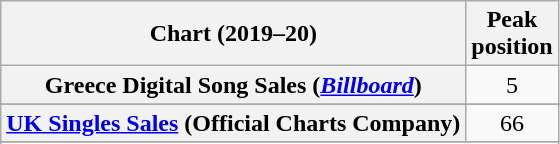<table class="wikitable sortable plainrowheaders" style="text-align:center">
<tr>
<th scope="col">Chart (2019–20)</th>
<th scope="col">Peak<br>position</th>
</tr>
<tr>
<th scope="row">Greece Digital Song Sales (<em><a href='#'>Billboard</a></em>)</th>
<td>5</td>
</tr>
<tr>
</tr>
<tr>
<th scope="row"><a href='#'>UK Singles Sales</a> (Official Charts Company)</th>
<td>66</td>
</tr>
<tr>
</tr>
<tr>
</tr>
</table>
